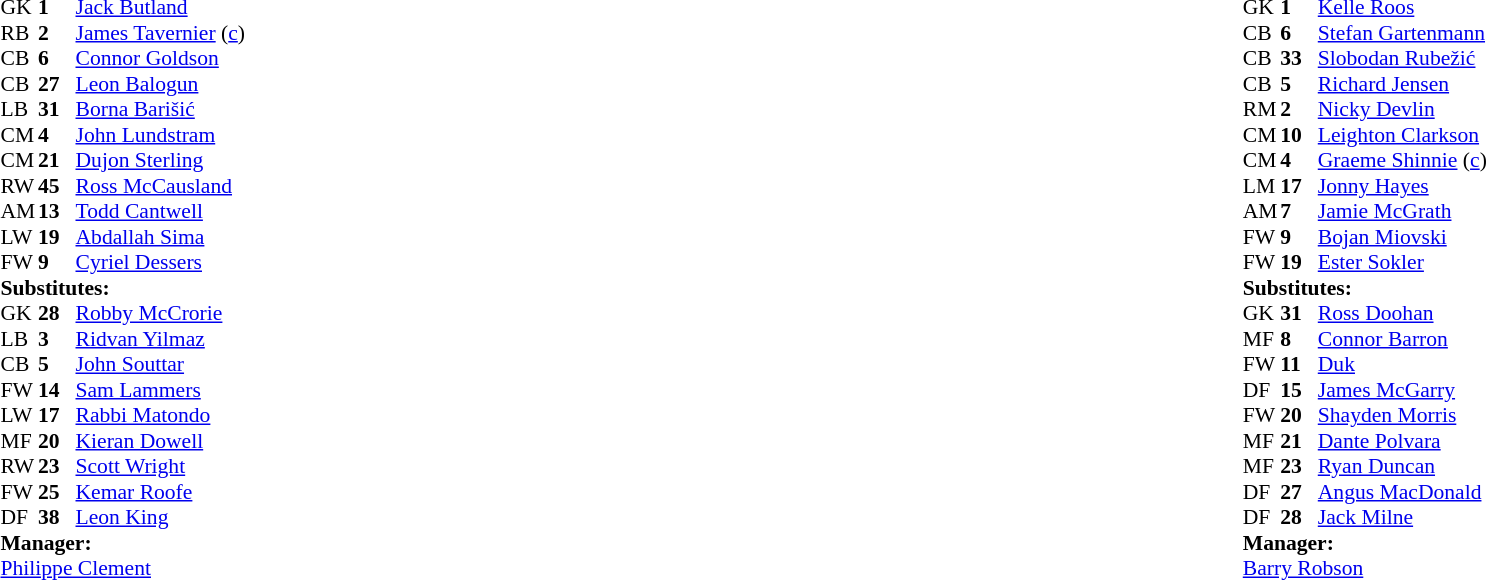<table style="width:100%;">
<tr>
<td style="vertical-align:top; width:40%;"><br><table style="font-size: 90%" cellspacing="0" cellpadding="0">
<tr>
<th width="25"></th>
<th width="25"></th>
</tr>
<tr>
<td>GK</td>
<td><strong>1</strong></td>
<td> <a href='#'>Jack Butland</a></td>
</tr>
<tr>
<td>RB</td>
<td><strong>2</strong></td>
<td> <a href='#'>James Tavernier</a> (<a href='#'>c</a>)</td>
</tr>
<tr>
<td>CB</td>
<td><strong>6</strong></td>
<td> <a href='#'>Connor Goldson</a></td>
</tr>
<tr>
<td>CB</td>
<td><strong>27</strong></td>
<td> <a href='#'>Leon Balogun</a></td>
<td></td>
</tr>
<tr>
<td>LB</td>
<td><strong>31</strong></td>
<td> <a href='#'>Borna Barišić</a></td>
<td></td>
</tr>
<tr>
<td>CM</td>
<td><strong>4</strong></td>
<td> <a href='#'>John Lundstram</a></td>
<td></td>
</tr>
<tr>
<td>CM</td>
<td><strong>21</strong></td>
<td> <a href='#'>Dujon Sterling</a></td>
</tr>
<tr>
<td>RW</td>
<td><strong>45</strong></td>
<td> <a href='#'>Ross McCausland</a></td>
<td></td>
</tr>
<tr>
<td>AM</td>
<td><strong>13</strong></td>
<td> <a href='#'>Todd Cantwell</a></td>
<td></td>
</tr>
<tr>
<td>LW</td>
<td><strong>19</strong></td>
<td> <a href='#'>Abdallah Sima</a></td>
</tr>
<tr>
<td>FW</td>
<td><strong>9</strong></td>
<td> <a href='#'>Cyriel Dessers</a></td>
<td></td>
</tr>
<tr>
<td colspan=4><strong>Substitutes:</strong></td>
</tr>
<tr>
<td>GK</td>
<td><strong>28</strong></td>
<td> <a href='#'>Robby McCrorie</a></td>
</tr>
<tr>
<td>LB</td>
<td><strong>3</strong></td>
<td> <a href='#'>Ridvan Yilmaz</a></td>
</tr>
<tr>
<td>CB</td>
<td><strong>5</strong></td>
<td> <a href='#'>John Souttar</a></td>
</tr>
<tr>
<td>FW</td>
<td><strong>14</strong></td>
<td> <a href='#'>Sam Lammers</a></td>
<td></td>
<td></td>
</tr>
<tr>
<td>LW</td>
<td><strong>17</strong></td>
<td> <a href='#'>Rabbi Matondo</a></td>
</tr>
<tr>
<td>MF</td>
<td><strong>20</strong></td>
<td> <a href='#'>Kieran Dowell</a></td>
</tr>
<tr>
<td>RW</td>
<td><strong>23</strong></td>
<td> <a href='#'>Scott Wright</a></td>
<td></td>
<td></td>
</tr>
<tr>
<td>FW</td>
<td><strong>25</strong></td>
<td> <a href='#'>Kemar Roofe</a></td>
<td></td>
<td></td>
</tr>
<tr>
<td>DF</td>
<td><strong>38</strong></td>
<td> <a href='#'>Leon King</a></td>
</tr>
<tr>
<td colspan=4><strong>Manager:</strong></td>
</tr>
<tr>
<td colspan="4"> <a href='#'>Philippe Clement</a></td>
</tr>
</table>
</td>
<td style="vertical-align:top; width:50%;"><br><table style="font-size: 90%;margin:auto;" cellspacing="0" cellpadding="0">
<tr>
<th width="25"></th>
<th width="25"></th>
</tr>
<tr>
<td>GK</td>
<td><strong>1</strong></td>
<td> <a href='#'>Kelle Roos</a></td>
</tr>
<tr>
<td>CB</td>
<td><strong>6</strong></td>
<td> <a href='#'>Stefan Gartenmann</a></td>
</tr>
<tr>
<td>CB</td>
<td><strong>33</strong></td>
<td> <a href='#'>Slobodan Rubežić</a></td>
<td></td>
</tr>
<tr>
<td>CB</td>
<td><strong>5</strong></td>
<td> <a href='#'>Richard Jensen</a></td>
<td></td>
</tr>
<tr>
<td>RM</td>
<td><strong>2</strong></td>
<td> <a href='#'>Nicky Devlin</a></td>
</tr>
<tr>
<td>CM</td>
<td><strong>10</strong></td>
<td> <a href='#'>Leighton Clarkson</a></td>
<td></td>
</tr>
<tr>
<td>CM</td>
<td><strong>4</strong></td>
<td> <a href='#'>Graeme Shinnie</a> (<a href='#'>c</a>)</td>
<td></td>
</tr>
<tr>
<td>LM</td>
<td><strong>17</strong></td>
<td> <a href='#'>Jonny Hayes</a></td>
<td></td>
<td></td>
</tr>
<tr>
<td>AM</td>
<td><strong>7</strong></td>
<td> <a href='#'>Jamie McGrath</a></td>
<td></td>
<td></td>
</tr>
<tr>
<td>FW</td>
<td><strong>9</strong></td>
<td> <a href='#'>Bojan Miovski</a></td>
<td></td>
</tr>
<tr>
<td>FW</td>
<td><strong>19</strong></td>
<td> <a href='#'>Ester Sokler</a></td>
<td></td>
<td></td>
</tr>
<tr>
<td colspan=4><strong>Substitutes:</strong></td>
</tr>
<tr>
<td>GK</td>
<td><strong>31</strong></td>
<td> <a href='#'>Ross Doohan</a></td>
</tr>
<tr>
<td>MF</td>
<td><strong>8</strong></td>
<td> <a href='#'>Connor Barron</a></td>
</tr>
<tr>
<td>FW</td>
<td><strong>11</strong></td>
<td> <a href='#'>Duk</a></td>
<td></td>
<td></td>
</tr>
<tr>
<td>DF</td>
<td><strong>15</strong></td>
<td> <a href='#'>James McGarry</a></td>
<td></td>
<td></td>
</tr>
<tr>
<td>FW</td>
<td><strong>20</strong></td>
<td> <a href='#'>Shayden Morris</a></td>
<td></td>
<td></td>
</tr>
<tr>
<td>MF</td>
<td><strong>21</strong></td>
<td> <a href='#'>Dante Polvara</a></td>
<td></td>
<td></td>
</tr>
<tr>
<td>MF</td>
<td><strong>23</strong></td>
<td> <a href='#'>Ryan Duncan</a></td>
</tr>
<tr>
<td>DF</td>
<td><strong>27</strong></td>
<td> <a href='#'>Angus MacDonald</a></td>
</tr>
<tr>
<td>DF</td>
<td><strong>28</strong></td>
<td> <a href='#'>Jack Milne</a></td>
</tr>
<tr>
<td colspan=4><strong>Manager:</strong></td>
</tr>
<tr>
<td colspan="4"> <a href='#'>Barry Robson</a></td>
</tr>
</table>
</td>
</tr>
</table>
